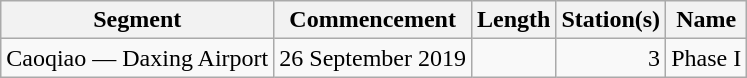<table class="wikitable" style="border-collapse: collapse; text-align: right;">
<tr>
<th>Segment</th>
<th>Commencement</th>
<th>Length</th>
<th>Station(s)</th>
<th>Name</th>
</tr>
<tr>
<td style="text-align: left;">Caoqiao — Daxing Airport</td>
<td>26 September 2019</td>
<td></td>
<td>3</td>
<td style="text-align: left;">Phase I</td>
</tr>
</table>
